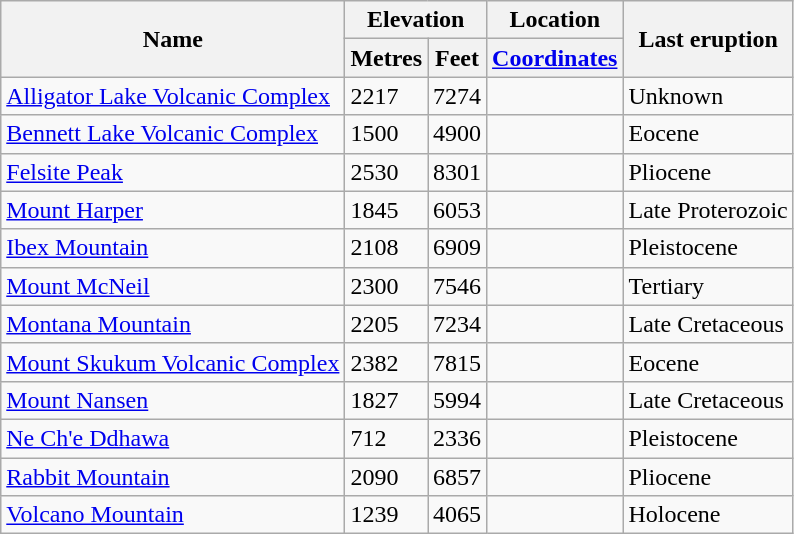<table class="wikitable sortable">
<tr>
<th rowspan="2">Name</th>
<th colspan="2">Elevation</th>
<th>Location</th>
<th rowspan="2">Last eruption</th>
</tr>
<tr>
<th>Metres</th>
<th>Feet</th>
<th><a href='#'>Coordinates</a></th>
</tr>
<tr>
<td><a href='#'>Alligator Lake Volcanic Complex</a></td>
<td>2217</td>
<td>7274</td>
<td></td>
<td>Unknown</td>
</tr>
<tr>
<td><a href='#'>Bennett Lake Volcanic Complex</a></td>
<td>1500</td>
<td>4900</td>
<td></td>
<td>Eocene</td>
</tr>
<tr>
<td><a href='#'>Felsite Peak</a></td>
<td>2530</td>
<td>8301</td>
<td></td>
<td>Pliocene</td>
</tr>
<tr>
<td><a href='#'>Mount Harper</a></td>
<td>1845</td>
<td>6053</td>
<td></td>
<td>Late Proterozoic</td>
</tr>
<tr>
<td><a href='#'>Ibex Mountain</a></td>
<td>2108</td>
<td>6909</td>
<td></td>
<td>Pleistocene</td>
</tr>
<tr>
<td><a href='#'>Mount McNeil</a></td>
<td>2300</td>
<td>7546</td>
<td></td>
<td>Tertiary</td>
</tr>
<tr>
<td><a href='#'>Montana Mountain</a></td>
<td>2205</td>
<td>7234</td>
<td></td>
<td>Late Cretaceous</td>
</tr>
<tr>
<td><a href='#'>Mount Skukum Volcanic Complex</a></td>
<td>2382</td>
<td>7815</td>
<td></td>
<td>Eocene</td>
</tr>
<tr>
<td><a href='#'>Mount Nansen</a></td>
<td>1827</td>
<td>5994</td>
<td></td>
<td>Late Cretaceous</td>
</tr>
<tr>
<td><a href='#'>Ne Ch'e Ddhawa</a></td>
<td>712</td>
<td>2336</td>
<td></td>
<td>Pleistocene</td>
</tr>
<tr>
<td><a href='#'>Rabbit Mountain</a></td>
<td>2090</td>
<td>6857</td>
<td></td>
<td>Pliocene</td>
</tr>
<tr>
<td><a href='#'>Volcano Mountain</a></td>
<td>1239</td>
<td>4065</td>
<td></td>
<td>Holocene</td>
</tr>
</table>
